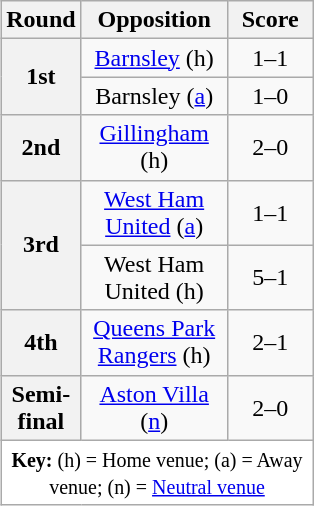<table class="wikitable plainrowheaders" style="text-align:center;margin-left:1em;float:right">
<tr>
<th width="25">Round</th>
<th width="90">Opposition</th>
<th width="50">Score</th>
</tr>
<tr>
<th scope=row style="text-align:center" rowspan=2>1st</th>
<td><a href='#'>Barnsley</a> (h)</td>
<td>1–1</td>
</tr>
<tr>
<td>Barnsley (<a href='#'>a</a>)</td>
<td>1–0</td>
</tr>
<tr>
<th scope=row style="text-align:center">2nd</th>
<td><a href='#'>Gillingham</a> (h)</td>
<td>2–0</td>
</tr>
<tr>
<th scope=row style="text-align:center" rowspan=2>3rd</th>
<td><a href='#'>West Ham United</a> (<a href='#'>a</a>)</td>
<td>1–1</td>
</tr>
<tr>
<td>West Ham United (h)</td>
<td>5–1</td>
</tr>
<tr>
<th scope=row style="text-align:center">4th</th>
<td><a href='#'>Queens Park Rangers</a> (h)</td>
<td>2–1</td>
</tr>
<tr>
<th scope=row style="text-align:center">Semi-final</th>
<td><a href='#'>Aston Villa</a> (<a href='#'>n</a>)</td>
<td>2–0</td>
</tr>
<tr>
<td colspan="3" style="background-color:white;"><small><strong>Key:</strong> (h) = Home venue; (a) = Away venue; (n) = <a href='#'>Neutral venue</a></small></td>
</tr>
</table>
